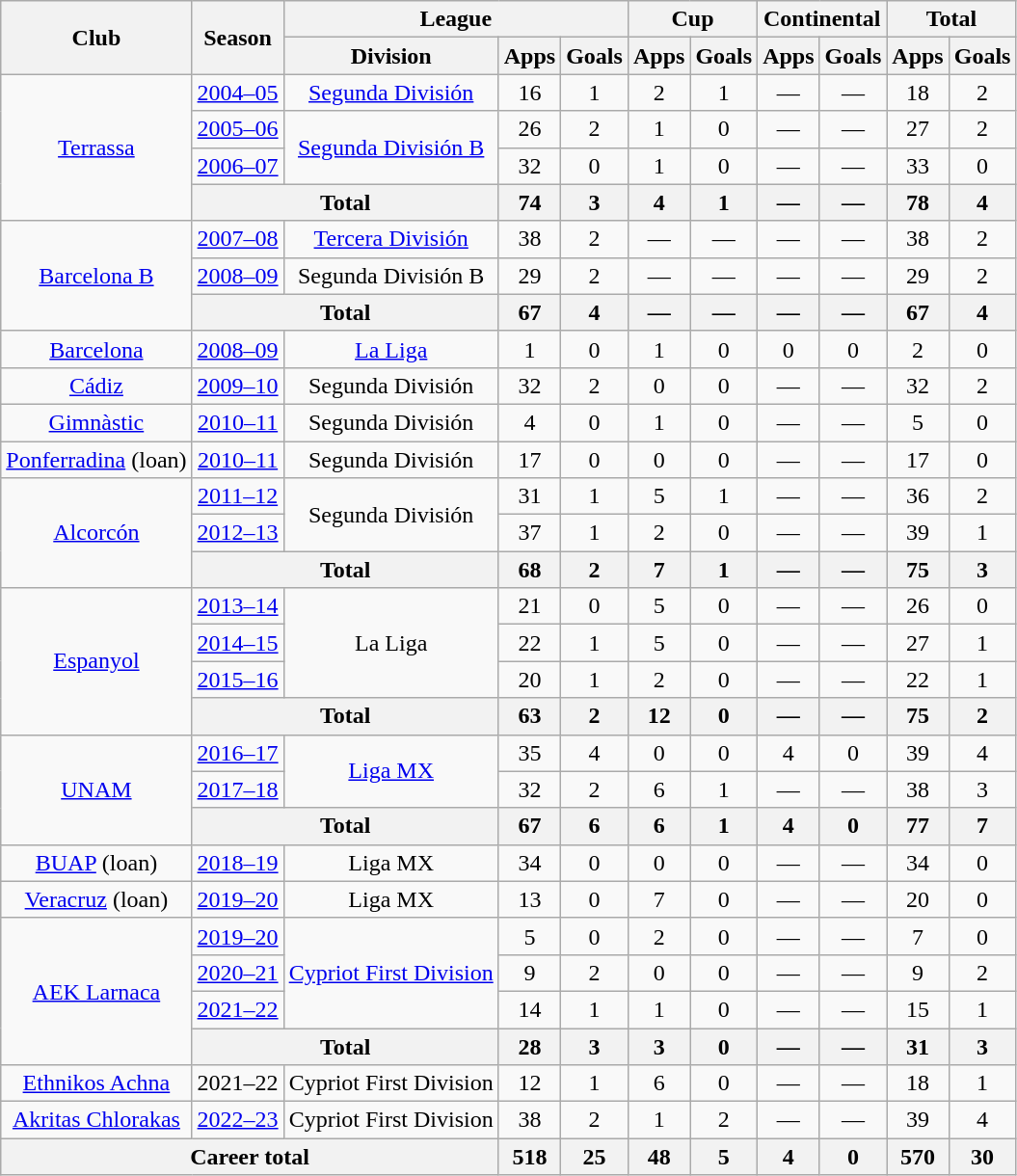<table class="wikitable" style="text-align: center;">
<tr>
<th rowspan="2">Club</th>
<th rowspan="2">Season</th>
<th colspan="3">League</th>
<th colspan="2">Cup</th>
<th colspan="2">Continental</th>
<th colspan="2">Total</th>
</tr>
<tr>
<th>Division</th>
<th>Apps</th>
<th>Goals</th>
<th>Apps</th>
<th>Goals</th>
<th>Apps</th>
<th>Goals</th>
<th>Apps</th>
<th>Goals</th>
</tr>
<tr>
<td rowspan="4" align=center valign=center><a href='#'>Terrassa</a></td>
<td !colspan="2"><a href='#'>2004–05</a></td>
<td><a href='#'>Segunda División</a></td>
<td>16</td>
<td>1</td>
<td>2</td>
<td>1</td>
<td>—</td>
<td>—</td>
<td>18</td>
<td>2</td>
</tr>
<tr>
<td !colspan="2"><a href='#'>2005–06</a></td>
<td rowspan="2"><a href='#'>Segunda División B</a></td>
<td>26</td>
<td>2</td>
<td>1</td>
<td>0</td>
<td>—</td>
<td>—</td>
<td>27</td>
<td>2</td>
</tr>
<tr>
<td !colspan="2"><a href='#'>2006–07</a></td>
<td>32</td>
<td>0</td>
<td>1</td>
<td>0</td>
<td>—</td>
<td>—</td>
<td>33</td>
<td>0</td>
</tr>
<tr>
<th colspan="2" !colspan="2"><strong>Total</strong></th>
<th>74</th>
<th>3</th>
<th>4</th>
<th>1</th>
<th>—</th>
<th>—</th>
<th>78</th>
<th>4</th>
</tr>
<tr>
<td rowspan="3" align=center valign=center><a href='#'>Barcelona B</a></td>
<td !colspan="2"><a href='#'>2007–08</a></td>
<td><a href='#'>Tercera División</a></td>
<td>38</td>
<td>2</td>
<td>—</td>
<td>—</td>
<td>—</td>
<td>—</td>
<td>38</td>
<td>2</td>
</tr>
<tr>
<td !colspan="2"><a href='#'>2008–09</a></td>
<td>Segunda División B</td>
<td>29</td>
<td>2</td>
<td>—</td>
<td>—</td>
<td>—</td>
<td>—</td>
<td>29</td>
<td>2</td>
</tr>
<tr>
<th colspan="2" !colspan="2"><strong>Total</strong></th>
<th>67</th>
<th>4</th>
<th>—</th>
<th>—</th>
<th>—</th>
<th>—</th>
<th>67</th>
<th>4</th>
</tr>
<tr>
<td align="center" valign="center"><a href='#'>Barcelona</a></td>
<td !colspan="2"><a href='#'>2008–09</a></td>
<td><a href='#'>La Liga</a></td>
<td>1</td>
<td>0</td>
<td>1</td>
<td>0</td>
<td>0</td>
<td>0</td>
<td>2</td>
<td>0</td>
</tr>
<tr>
<td align="center" valign="center"><a href='#'>Cádiz</a></td>
<td !colspan="2"><a href='#'>2009–10</a></td>
<td>Segunda División</td>
<td>32</td>
<td>2</td>
<td>0</td>
<td>0</td>
<td>—</td>
<td>—</td>
<td>32</td>
<td>2</td>
</tr>
<tr>
<td align="center" valign="center"><a href='#'>Gimnàstic</a></td>
<td !colspan="2"><a href='#'>2010–11</a></td>
<td>Segunda División</td>
<td>4</td>
<td>0</td>
<td>1</td>
<td>0</td>
<td>—</td>
<td>—</td>
<td>5</td>
<td>0</td>
</tr>
<tr>
<td align="center" valign="center"><a href='#'>Ponferradina</a> (loan)</td>
<td !colspan="2"><a href='#'>2010–11</a></td>
<td>Segunda División</td>
<td>17</td>
<td>0</td>
<td>0</td>
<td>0</td>
<td>—</td>
<td>—</td>
<td>17</td>
<td>0</td>
</tr>
<tr>
<td rowspan="3"><a href='#'>Alcorcón</a></td>
<td><a href='#'>2011–12</a></td>
<td rowspan="2">Segunda División</td>
<td>31</td>
<td>1</td>
<td>5</td>
<td>1</td>
<td>—</td>
<td>—</td>
<td>36</td>
<td>2</td>
</tr>
<tr>
<td><a href='#'>2012–13</a></td>
<td>37</td>
<td>1</td>
<td>2</td>
<td>0</td>
<td>—</td>
<td>—</td>
<td>39</td>
<td>1</td>
</tr>
<tr>
<th colspan="2"><strong>Total</strong></th>
<th>68</th>
<th>2</th>
<th>7</th>
<th>1</th>
<th>—</th>
<th>—</th>
<th>75</th>
<th>3</th>
</tr>
<tr>
<td rowspan="4"><a href='#'>Espanyol</a></td>
<td><a href='#'>2013–14</a></td>
<td rowspan="3">La Liga</td>
<td>21</td>
<td>0</td>
<td>5</td>
<td>0</td>
<td>—</td>
<td>—</td>
<td>26</td>
<td>0</td>
</tr>
<tr>
<td><a href='#'>2014–15</a></td>
<td>22</td>
<td>1</td>
<td>5</td>
<td>0</td>
<td>—</td>
<td>—</td>
<td>27</td>
<td>1</td>
</tr>
<tr>
<td><a href='#'>2015–16</a></td>
<td>20</td>
<td>1</td>
<td>2</td>
<td>0</td>
<td>—</td>
<td>—</td>
<td>22</td>
<td>1</td>
</tr>
<tr>
<th colspan="2"><strong>Total</strong></th>
<th>63</th>
<th>2</th>
<th>12</th>
<th>0</th>
<th>—</th>
<th>—</th>
<th>75</th>
<th>2</th>
</tr>
<tr>
<td rowspan="3"><a href='#'>UNAM</a></td>
<td><a href='#'>2016–17</a></td>
<td rowspan="2"><a href='#'>Liga MX</a></td>
<td>35</td>
<td>4</td>
<td>0</td>
<td>0</td>
<td>4</td>
<td>0</td>
<td>39</td>
<td>4</td>
</tr>
<tr>
<td><a href='#'>2017–18</a></td>
<td>32</td>
<td>2</td>
<td>6</td>
<td>1</td>
<td>—</td>
<td>—</td>
<td>38</td>
<td>3</td>
</tr>
<tr>
<th colspan="2"><strong>Total</strong></th>
<th>67</th>
<th>6</th>
<th>6</th>
<th>1</th>
<th>4</th>
<th>0</th>
<th>77</th>
<th>7</th>
</tr>
<tr>
<td><a href='#'>BUAP</a> (loan)</td>
<td><a href='#'>2018–19</a></td>
<td>Liga MX</td>
<td>34</td>
<td>0</td>
<td>0</td>
<td>0</td>
<td>—</td>
<td>—</td>
<td>34</td>
<td>0</td>
</tr>
<tr>
<td><a href='#'>Veracruz</a> (loan)</td>
<td><a href='#'>2019–20</a></td>
<td>Liga MX</td>
<td>13</td>
<td>0</td>
<td>7</td>
<td>0</td>
<td>—</td>
<td>—</td>
<td>20</td>
<td>0</td>
</tr>
<tr>
<td rowspan="4"><a href='#'>AEK Larnaca</a></td>
<td><a href='#'>2019–20</a></td>
<td rowspan="3"><a href='#'>Cypriot First Division</a></td>
<td>5</td>
<td>0</td>
<td>2</td>
<td>0</td>
<td>—</td>
<td>—</td>
<td>7</td>
<td>0</td>
</tr>
<tr>
<td><a href='#'>2020–21</a></td>
<td>9</td>
<td>2</td>
<td>0</td>
<td>0</td>
<td>—</td>
<td>—</td>
<td>9</td>
<td>2</td>
</tr>
<tr>
<td><a href='#'>2021–22</a></td>
<td>14</td>
<td>1</td>
<td>1</td>
<td>0</td>
<td>—</td>
<td>—</td>
<td>15</td>
<td>1</td>
</tr>
<tr>
<th colspan="2"><strong>Total</strong></th>
<th>28</th>
<th>3</th>
<th>3</th>
<th>0</th>
<th>—</th>
<th>—</th>
<th>31</th>
<th>3</th>
</tr>
<tr>
<td><a href='#'>Ethnikos Achna</a></td>
<td>2021–22</td>
<td>Cypriot First Division</td>
<td>12</td>
<td>1</td>
<td>6</td>
<td>0</td>
<td>—</td>
<td>—</td>
<td>18</td>
<td>1</td>
</tr>
<tr>
<td><a href='#'>Akritas Chlorakas</a></td>
<td><a href='#'>2022–23</a></td>
<td>Cypriot First Division</td>
<td>38</td>
<td>2</td>
<td>1</td>
<td>2</td>
<td>—</td>
<td>—</td>
<td>39</td>
<td>4</td>
</tr>
<tr>
<th colspan="3">Career total</th>
<th>518</th>
<th>25</th>
<th>48</th>
<th>5</th>
<th>4</th>
<th>0</th>
<th>570</th>
<th>30</th>
</tr>
</table>
